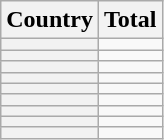<table class="sortable wikitable plainrowheaders">
<tr>
<th scope="col">Country</th>
<th scope="col">Total</th>
</tr>
<tr>
<th scope="row"></th>
<td align="center"></td>
</tr>
<tr>
<th scope="row"></th>
<td align="center"></td>
</tr>
<tr>
<th scope="row"></th>
<td align="center"></td>
</tr>
<tr>
<th scope="row"></th>
<td align="center"></td>
</tr>
<tr>
<th scope="row"></th>
<td align="center"></td>
</tr>
<tr>
<th scope="row"></th>
<td align="center"></td>
</tr>
<tr>
<th scope="row"></th>
<td align="center"></td>
</tr>
<tr>
<th scope="row"></th>
<td align="center"></td>
</tr>
<tr>
<th scope="row"></th>
<td align="center"></td>
</tr>
</table>
